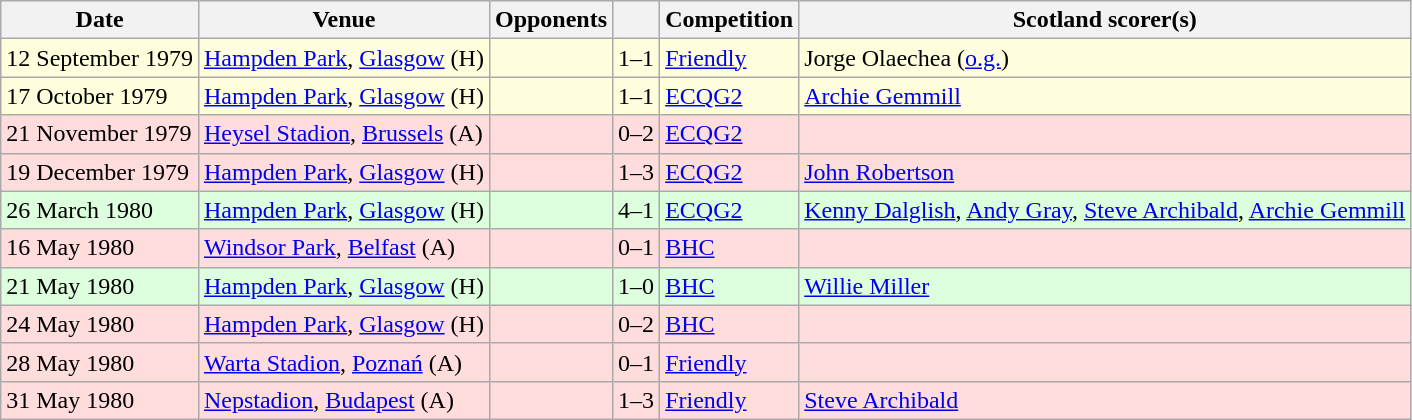<table class="wikitable">
<tr>
<th>Date</th>
<th>Venue</th>
<th>Opponents</th>
<th></th>
<th>Competition</th>
<th>Scotland scorer(s)</th>
</tr>
<tr bgcolor=#ffffdd>
<td>12 September 1979</td>
<td><a href='#'>Hampden Park</a>, <a href='#'>Glasgow</a> (H)</td>
<td></td>
<td align=center>1–1</td>
<td><a href='#'>Friendly</a></td>
<td>Jorge Olaechea (<a href='#'>o.g.</a>)</td>
</tr>
<tr bgcolor=#ffffdd>
<td>17 October 1979</td>
<td><a href='#'>Hampden Park</a>, <a href='#'>Glasgow</a> (H)</td>
<td></td>
<td align=center>1–1</td>
<td><a href='#'>ECQG2</a></td>
<td><a href='#'>Archie Gemmill</a></td>
</tr>
<tr bgcolor=#ffdddd>
<td>21 November 1979</td>
<td><a href='#'>Heysel Stadion</a>, <a href='#'>Brussels</a> (A)</td>
<td></td>
<td align=center>0–2</td>
<td><a href='#'>ECQG2</a></td>
<td></td>
</tr>
<tr bgcolor=#ffdddd>
<td>19 December 1979</td>
<td><a href='#'>Hampden Park</a>, <a href='#'>Glasgow</a> (H)</td>
<td></td>
<td align=center>1–3</td>
<td><a href='#'>ECQG2</a></td>
<td><a href='#'>John Robertson</a></td>
</tr>
<tr bgcolor=#ddffdd>
<td>26 March 1980</td>
<td><a href='#'>Hampden Park</a>, <a href='#'>Glasgow</a> (H)</td>
<td></td>
<td align=center>4–1</td>
<td><a href='#'>ECQG2</a></td>
<td><a href='#'>Kenny Dalglish</a>, <a href='#'>Andy Gray</a>, <a href='#'>Steve Archibald</a>, <a href='#'>Archie Gemmill</a></td>
</tr>
<tr bgcolor=#ffdddd>
<td>16 May 1980</td>
<td><a href='#'>Windsor Park</a>, <a href='#'>Belfast</a> (A)</td>
<td></td>
<td align=center>0–1</td>
<td><a href='#'>BHC</a></td>
<td></td>
</tr>
<tr bgcolor=#ddffdd>
<td>21 May 1980</td>
<td><a href='#'>Hampden Park</a>, <a href='#'>Glasgow</a> (H)</td>
<td></td>
<td align=center>1–0</td>
<td><a href='#'>BHC</a></td>
<td><a href='#'>Willie Miller</a></td>
</tr>
<tr bgcolor=#ffdddd>
<td>24 May 1980</td>
<td><a href='#'>Hampden Park</a>, <a href='#'>Glasgow</a> (H)</td>
<td></td>
<td align=center>0–2</td>
<td><a href='#'>BHC</a></td>
<td></td>
</tr>
<tr bgcolor=#ffdddd>
<td>28 May 1980</td>
<td><a href='#'>Warta Stadion</a>, <a href='#'>Poznań</a> (A)</td>
<td></td>
<td align=center>0–1</td>
<td><a href='#'>Friendly</a></td>
<td></td>
</tr>
<tr bgcolor=#ffdddd>
<td>31 May 1980</td>
<td><a href='#'>Nepstadion</a>, <a href='#'>Budapest</a> (A)</td>
<td></td>
<td align=center>1–3</td>
<td><a href='#'>Friendly</a></td>
<td><a href='#'>Steve Archibald</a></td>
</tr>
</table>
